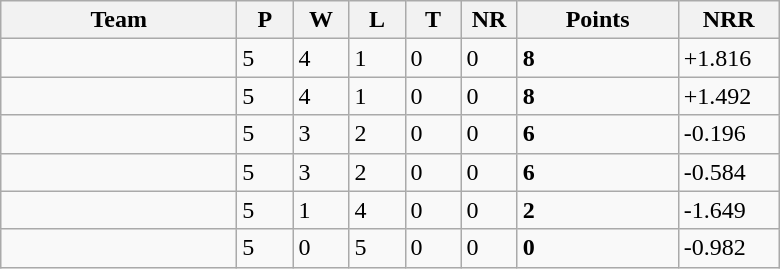<table class="wikitable">
<tr>
<th width=150>Team</th>
<th style="width:30px;" abbr="Played">P</th>
<th style="width:30px;" abbr="Won">W</th>
<th style="width:30px;" abbr="Lost">L</th>
<th style="width:30px;" abbr="Tied">T</th>
<th style="width:30px;" abbr="No result">NR</th>
<th style="width:100px;" abbr="Points">Points</th>
<th style="width:60px;" abbr="Net run rate">NRR</th>
</tr>
<tr>
<td style="text-align:left;"></td>
<td>5</td>
<td>4</td>
<td>1</td>
<td>0</td>
<td>0</td>
<td><strong>8</strong></td>
<td>+1.816</td>
</tr>
<tr>
<td style="text-align:left;"></td>
<td>5</td>
<td>4</td>
<td>1</td>
<td>0</td>
<td>0</td>
<td><strong>8</strong></td>
<td>+1.492</td>
</tr>
<tr>
<td style="text-align:left;"></td>
<td>5</td>
<td>3</td>
<td>2</td>
<td>0</td>
<td>0</td>
<td><strong>6</strong></td>
<td>-0.196</td>
</tr>
<tr>
<td style="text-align:left;"></td>
<td>5</td>
<td>3</td>
<td>2</td>
<td>0</td>
<td>0</td>
<td><strong>6</strong></td>
<td>-0.584</td>
</tr>
<tr>
<td style="text-align:left;"></td>
<td>5</td>
<td>1</td>
<td>4</td>
<td>0</td>
<td>0</td>
<td><strong>2</strong></td>
<td>-1.649</td>
</tr>
<tr>
<td style="text-align:left;"></td>
<td>5</td>
<td>0</td>
<td>5</td>
<td>0</td>
<td>0</td>
<td><strong>0</strong></td>
<td>-0.982</td>
</tr>
</table>
